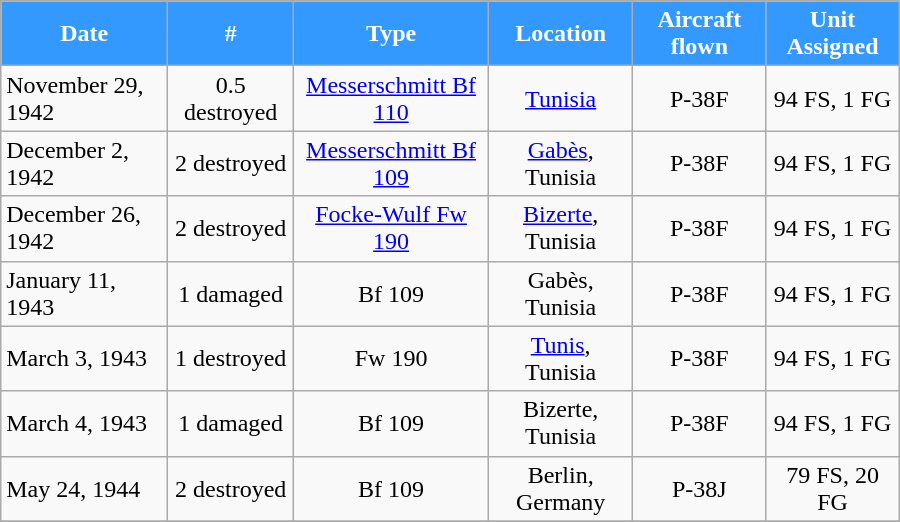<table align=center class="wikitable" style="width:600px;">
<tr style="color:white;">
<th style="background-color: #3399ff">Date</th>
<th style="background-color: #3399ff">#</th>
<th style="background-color: #3399ff">Type</th>
<th style="background-color: #3399ff">Location</th>
<th style="background-color: #3399ff">Aircraft flown</th>
<th style="background-color: #3399ff">Unit Assigned</th>
</tr>
<tr>
<td>November 29, 1942</td>
<td align=center>0.5 destroyed</td>
<td align=center><a href='#'>Messerschmitt Bf 110</a></td>
<td align=center><a href='#'>Tunisia</a></td>
<td align=center>P-38F</td>
<td align=center>94 FS, 1 FG</td>
</tr>
<tr>
<td>December 2, 1942</td>
<td align=center>2 destroyed</td>
<td align=center><a href='#'>Messerschmitt Bf 109</a></td>
<td align=center><a href='#'>Gabès</a>, Tunisia</td>
<td align=center>P-38F</td>
<td align=center>94 FS, 1 FG</td>
</tr>
<tr>
<td>December 26, 1942</td>
<td align=center>2 destroyed</td>
<td align=center><a href='#'>Focke-Wulf Fw 190</a></td>
<td align=center><a href='#'>Bizerte</a>, Tunisia</td>
<td align=center>P-38F</td>
<td align=center>94 FS, 1 FG</td>
</tr>
<tr>
<td>January 11, 1943</td>
<td align=center>1 damaged</td>
<td align=center>Bf 109</td>
<td align=center>Gabès, Tunisia</td>
<td align=center>P-38F</td>
<td align=center>94 FS, 1 FG</td>
</tr>
<tr>
<td>March 3, 1943</td>
<td align=center>1 destroyed</td>
<td align=center>Fw 190</td>
<td align=center><a href='#'>Tunis</a>, Tunisia</td>
<td align=center>P-38F</td>
<td align=center>94 FS, 1 FG</td>
</tr>
<tr>
<td>March 4, 1943</td>
<td align=center>1 damaged</td>
<td align=center>Bf 109</td>
<td align=center>Bizerte, Tunisia</td>
<td align=center>P-38F</td>
<td align=center>94 FS, 1 FG</td>
</tr>
<tr>
<td>May 24, 1944</td>
<td align=center>2 destroyed</td>
<td align=center>Bf 109</td>
<td align=center>Berlin, Germany</td>
<td align=center>P-38J</td>
<td align=center>79 FS, 20 FG</td>
</tr>
<tr>
</tr>
</table>
